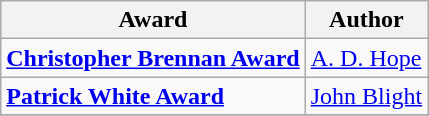<table class="wikitable">
<tr>
<th>Award</th>
<th>Author</th>
</tr>
<tr>
<td><strong><a href='#'>Christopher Brennan Award</a></strong></td>
<td><a href='#'>A. D. Hope</a></td>
</tr>
<tr>
<td><strong><a href='#'>Patrick White Award</a></strong></td>
<td><a href='#'>John Blight</a></td>
</tr>
<tr>
</tr>
</table>
